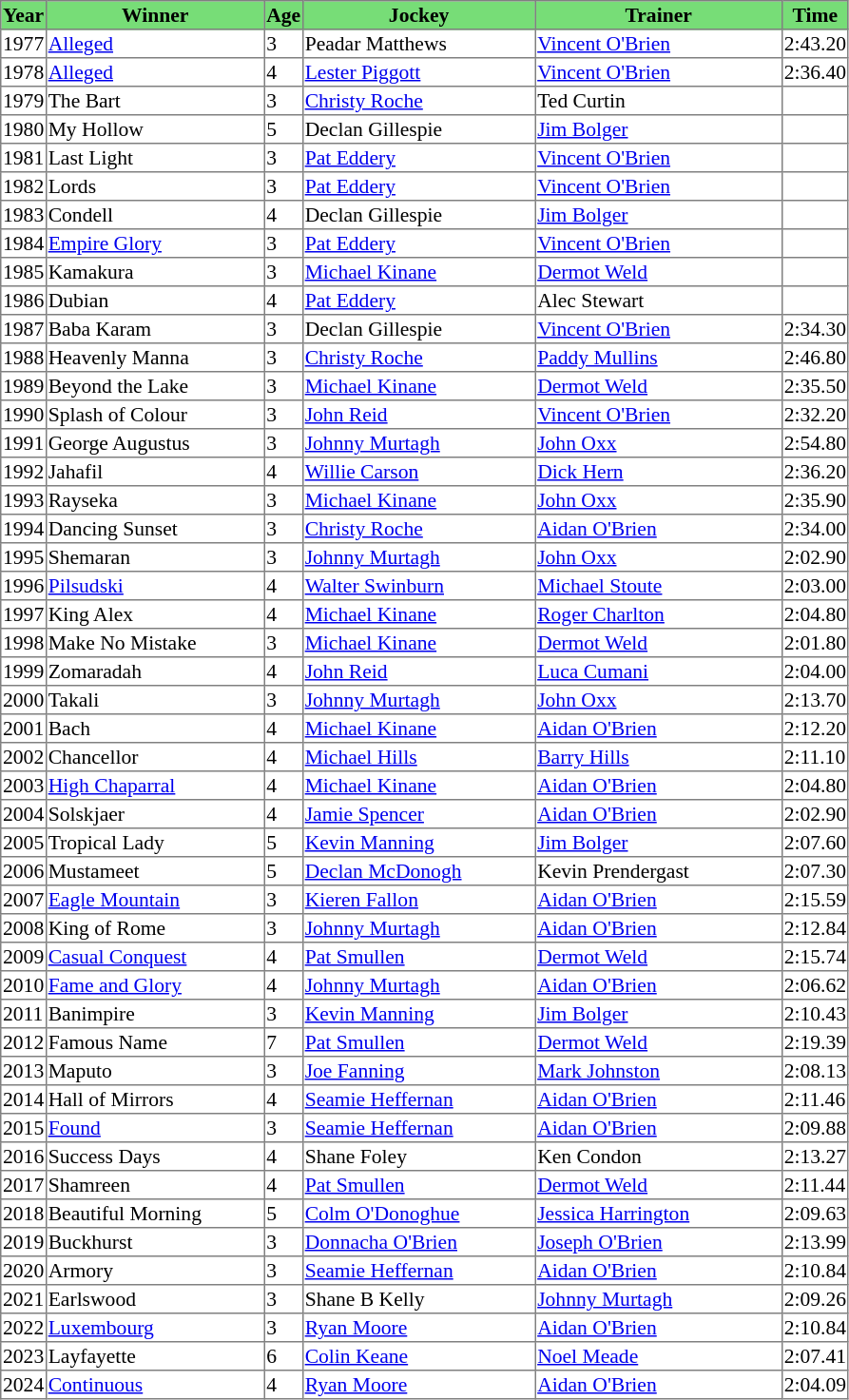<table class = "sortable" | border="1" style="border-collapse: collapse; font-size:90%">
<tr bgcolor="#77dd77" align="center">
<th>Year</th>
<th>Winner</th>
<th>Age</th>
<th>Jockey</th>
<th>Trainer</th>
<th>Time</th>
</tr>
<tr>
<td>1977</td>
<td width=150px><a href='#'>Alleged</a></td>
<td>3</td>
<td width=160px>Peadar Matthews</td>
<td width=170px><a href='#'>Vincent O'Brien</a></td>
<td>2:43.20</td>
</tr>
<tr>
<td>1978</td>
<td><a href='#'>Alleged</a></td>
<td>4</td>
<td><a href='#'>Lester Piggott</a></td>
<td><a href='#'>Vincent O'Brien</a></td>
<td>2:36.40</td>
</tr>
<tr>
<td>1979</td>
<td>The Bart</td>
<td>3</td>
<td><a href='#'>Christy Roche</a></td>
<td>Ted Curtin</td>
<td></td>
</tr>
<tr>
<td>1980</td>
<td>My Hollow</td>
<td>5</td>
<td>Declan Gillespie</td>
<td><a href='#'>Jim Bolger</a></td>
<td></td>
</tr>
<tr>
<td>1981</td>
<td>Last Light</td>
<td>3</td>
<td><a href='#'>Pat Eddery</a></td>
<td><a href='#'>Vincent O'Brien</a></td>
<td></td>
</tr>
<tr>
<td>1982</td>
<td>Lords</td>
<td>3</td>
<td><a href='#'>Pat Eddery</a></td>
<td><a href='#'>Vincent O'Brien</a></td>
<td></td>
</tr>
<tr>
<td>1983</td>
<td>Condell</td>
<td>4</td>
<td>Declan Gillespie</td>
<td><a href='#'>Jim Bolger</a></td>
<td></td>
</tr>
<tr>
<td>1984</td>
<td><a href='#'>Empire Glory</a></td>
<td>3</td>
<td><a href='#'>Pat Eddery</a></td>
<td><a href='#'>Vincent O'Brien</a></td>
<td></td>
</tr>
<tr>
<td>1985</td>
<td>Kamakura</td>
<td>3</td>
<td><a href='#'>Michael Kinane</a></td>
<td><a href='#'>Dermot Weld</a></td>
<td></td>
</tr>
<tr>
<td>1986</td>
<td>Dubian</td>
<td>4</td>
<td><a href='#'>Pat Eddery</a></td>
<td>Alec Stewart</td>
<td></td>
</tr>
<tr>
<td>1987</td>
<td>Baba Karam</td>
<td>3</td>
<td>Declan Gillespie</td>
<td><a href='#'>Vincent O'Brien</a></td>
<td>2:34.30</td>
</tr>
<tr>
<td>1988</td>
<td>Heavenly Manna</td>
<td>3</td>
<td><a href='#'>Christy Roche</a></td>
<td><a href='#'>Paddy Mullins</a></td>
<td>2:46.80</td>
</tr>
<tr>
<td>1989</td>
<td>Beyond the Lake</td>
<td>3</td>
<td><a href='#'>Michael Kinane</a></td>
<td><a href='#'>Dermot Weld</a></td>
<td>2:35.50</td>
</tr>
<tr>
<td>1990</td>
<td>Splash of Colour</td>
<td>3</td>
<td><a href='#'>John Reid</a></td>
<td><a href='#'>Vincent O'Brien</a></td>
<td>2:32.20</td>
</tr>
<tr>
<td>1991</td>
<td>George Augustus</td>
<td>3</td>
<td><a href='#'>Johnny Murtagh</a></td>
<td><a href='#'>John Oxx</a></td>
<td>2:54.80</td>
</tr>
<tr>
<td>1992</td>
<td>Jahafil</td>
<td>4</td>
<td><a href='#'>Willie Carson</a></td>
<td><a href='#'>Dick Hern</a></td>
<td>2:36.20</td>
</tr>
<tr>
<td>1993</td>
<td>Rayseka</td>
<td>3</td>
<td><a href='#'>Michael Kinane</a></td>
<td><a href='#'>John Oxx</a></td>
<td>2:35.90</td>
</tr>
<tr>
<td>1994</td>
<td>Dancing Sunset </td>
<td>3</td>
<td><a href='#'>Christy Roche</a></td>
<td><a href='#'>Aidan O'Brien</a></td>
<td>2:34.00</td>
</tr>
<tr>
<td>1995</td>
<td>Shemaran</td>
<td>3</td>
<td><a href='#'>Johnny Murtagh</a></td>
<td><a href='#'>John Oxx</a></td>
<td>2:02.90</td>
</tr>
<tr>
<td>1996</td>
<td><a href='#'>Pilsudski</a></td>
<td>4</td>
<td><a href='#'>Walter Swinburn</a></td>
<td><a href='#'>Michael Stoute</a></td>
<td>2:03.00</td>
</tr>
<tr>
<td>1997</td>
<td>King Alex</td>
<td>4</td>
<td><a href='#'>Michael Kinane</a></td>
<td><a href='#'>Roger Charlton</a></td>
<td>2:04.80</td>
</tr>
<tr>
<td>1998</td>
<td>Make No Mistake</td>
<td>3</td>
<td><a href='#'>Michael Kinane</a></td>
<td><a href='#'>Dermot Weld</a></td>
<td>2:01.80</td>
</tr>
<tr>
<td>1999</td>
<td>Zomaradah</td>
<td>4</td>
<td><a href='#'>John Reid</a></td>
<td><a href='#'>Luca Cumani</a></td>
<td>2:04.00</td>
</tr>
<tr>
<td>2000</td>
<td>Takali</td>
<td>3</td>
<td><a href='#'>Johnny Murtagh</a></td>
<td><a href='#'>John Oxx</a></td>
<td>2:13.70</td>
</tr>
<tr>
<td>2001</td>
<td>Bach</td>
<td>4</td>
<td><a href='#'>Michael Kinane</a></td>
<td><a href='#'>Aidan O'Brien</a></td>
<td>2:12.20</td>
</tr>
<tr>
<td>2002</td>
<td>Chancellor</td>
<td>4</td>
<td><a href='#'>Michael Hills</a></td>
<td><a href='#'>Barry Hills</a></td>
<td>2:11.10</td>
</tr>
<tr>
<td>2003</td>
<td><a href='#'>High Chaparral</a></td>
<td>4</td>
<td><a href='#'>Michael Kinane</a></td>
<td><a href='#'>Aidan O'Brien</a></td>
<td>2:04.80</td>
</tr>
<tr>
<td>2004</td>
<td>Solskjaer</td>
<td>4</td>
<td><a href='#'>Jamie Spencer</a></td>
<td><a href='#'>Aidan O'Brien</a></td>
<td>2:02.90</td>
</tr>
<tr>
<td>2005</td>
<td>Tropical Lady</td>
<td>5</td>
<td><a href='#'>Kevin Manning</a></td>
<td><a href='#'>Jim Bolger</a></td>
<td>2:07.60</td>
</tr>
<tr>
<td>2006</td>
<td>Mustameet</td>
<td>5</td>
<td><a href='#'>Declan McDonogh</a></td>
<td>Kevin Prendergast</td>
<td>2:07.30</td>
</tr>
<tr>
<td>2007</td>
<td><a href='#'>Eagle Mountain</a></td>
<td>3</td>
<td><a href='#'>Kieren Fallon</a></td>
<td><a href='#'>Aidan O'Brien</a></td>
<td>2:15.59</td>
</tr>
<tr>
<td>2008</td>
<td>King of Rome </td>
<td>3</td>
<td><a href='#'>Johnny Murtagh</a></td>
<td><a href='#'>Aidan O'Brien</a></td>
<td>2:12.84</td>
</tr>
<tr>
<td>2009</td>
<td><a href='#'>Casual Conquest</a></td>
<td>4</td>
<td><a href='#'>Pat Smullen</a></td>
<td><a href='#'>Dermot Weld</a></td>
<td>2:15.74</td>
</tr>
<tr>
<td>2010</td>
<td><a href='#'>Fame and Glory</a></td>
<td>4</td>
<td><a href='#'>Johnny Murtagh</a></td>
<td><a href='#'>Aidan O'Brien</a></td>
<td>2:06.62</td>
</tr>
<tr>
<td>2011</td>
<td>Banimpire</td>
<td>3</td>
<td><a href='#'>Kevin Manning</a></td>
<td><a href='#'>Jim Bolger</a></td>
<td>2:10.43</td>
</tr>
<tr>
<td>2012</td>
<td>Famous Name</td>
<td>7</td>
<td><a href='#'>Pat Smullen</a></td>
<td><a href='#'>Dermot Weld</a></td>
<td>2:19.39</td>
</tr>
<tr>
<td>2013</td>
<td>Maputo</td>
<td>3</td>
<td><a href='#'>Joe Fanning</a></td>
<td><a href='#'>Mark Johnston</a></td>
<td>2:08.13</td>
</tr>
<tr>
<td>2014</td>
<td>Hall of Mirrors</td>
<td>4</td>
<td><a href='#'>Seamie Heffernan</a></td>
<td><a href='#'>Aidan O'Brien</a></td>
<td>2:11.46</td>
</tr>
<tr>
<td>2015</td>
<td><a href='#'>Found</a></td>
<td>3</td>
<td><a href='#'>Seamie Heffernan</a></td>
<td><a href='#'>Aidan O'Brien</a></td>
<td>2:09.88</td>
</tr>
<tr>
<td>2016</td>
<td>Success Days</td>
<td>4</td>
<td>Shane Foley</td>
<td>Ken Condon</td>
<td>2:13.27</td>
</tr>
<tr>
<td>2017</td>
<td>Shamreen</td>
<td>4</td>
<td><a href='#'>Pat Smullen</a></td>
<td><a href='#'>Dermot Weld</a></td>
<td>2:11.44</td>
</tr>
<tr>
<td>2018</td>
<td>Beautiful Morning</td>
<td>5</td>
<td><a href='#'>Colm O'Donoghue</a></td>
<td><a href='#'>Jessica Harrington</a></td>
<td>2:09.63</td>
</tr>
<tr>
<td>2019</td>
<td>Buckhurst</td>
<td>3</td>
<td><a href='#'>Donnacha O'Brien</a></td>
<td><a href='#'>Joseph O'Brien</a></td>
<td>2:13.99</td>
</tr>
<tr>
<td>2020</td>
<td>Armory</td>
<td>3</td>
<td><a href='#'>Seamie Heffernan</a></td>
<td><a href='#'>Aidan O'Brien</a></td>
<td>2:10.84</td>
</tr>
<tr>
<td>2021</td>
<td>Earlswood</td>
<td>3</td>
<td>Shane B Kelly</td>
<td><a href='#'>Johnny Murtagh</a></td>
<td>2:09.26</td>
</tr>
<tr>
<td>2022</td>
<td><a href='#'>Luxembourg</a></td>
<td>3</td>
<td><a href='#'>Ryan Moore</a></td>
<td><a href='#'>Aidan O'Brien</a></td>
<td>2:10.84</td>
</tr>
<tr>
<td>2023</td>
<td>Layfayette</td>
<td>6</td>
<td><a href='#'>Colin Keane</a></td>
<td><a href='#'>Noel Meade</a></td>
<td>2:07.41</td>
</tr>
<tr>
<td>2024</td>
<td><a href='#'>Continuous</a></td>
<td>4</td>
<td><a href='#'>Ryan Moore</a></td>
<td><a href='#'>Aidan O'Brien</a></td>
<td>2:04.09</td>
</tr>
</table>
